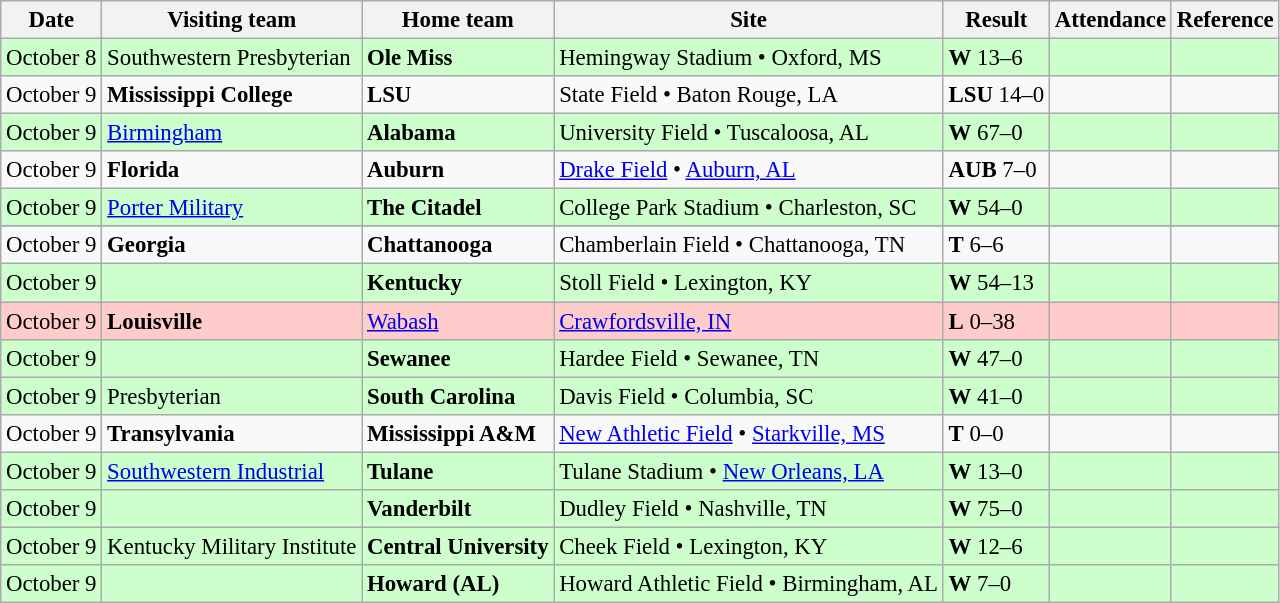<table class="wikitable" style="font-size:95%;">
<tr>
<th>Date</th>
<th>Visiting team</th>
<th>Home team</th>
<th>Site</th>
<th>Result</th>
<th>Attendance</th>
<th class="unsortable">Reference</th>
</tr>
<tr bgcolor=ccffcc>
<td>October 8</td>
<td>Southwestern Presbyterian</td>
<td><strong>Ole Miss</strong></td>
<td>Hemingway Stadium • Oxford, MS</td>
<td><strong>W</strong> 13–6</td>
<td></td>
<td></td>
</tr>
<tr bgcolor=>
<td>October 9</td>
<td><strong>Mississippi College</strong></td>
<td><strong>LSU</strong></td>
<td>State Field • Baton Rouge, LA</td>
<td><strong>LSU</strong> 14–0</td>
<td></td>
<td></td>
</tr>
<tr bgcolor=ccffcc>
<td>October 9</td>
<td><a href='#'>Birmingham</a></td>
<td><strong>Alabama</strong></td>
<td>University Field • Tuscaloosa, AL</td>
<td><strong>W</strong> 67–0</td>
<td></td>
<td></td>
</tr>
<tr bgcolor=>
<td>October 9</td>
<td><strong>Florida</strong></td>
<td><strong>Auburn</strong></td>
<td><a href='#'>Drake Field</a> • <a href='#'>Auburn, AL</a></td>
<td><strong>AUB</strong> 7–0</td>
<td></td>
<td></td>
</tr>
<tr bgcolor=ccffcc>
<td>October 9</td>
<td><a href='#'>Porter Military</a></td>
<td><strong>The Citadel</strong></td>
<td>College Park Stadium • Charleston, SC</td>
<td><strong>W</strong> 54–0</td>
<td></td>
<td></td>
</tr>
<tr bgcolor=>
</tr>
<tr October 9||>
</tr>
<tr bgcolor=>
<td>October 9</td>
<td><strong>Georgia</strong></td>
<td><strong>Chattanooga</strong></td>
<td>Chamberlain Field • Chattanooga, TN</td>
<td><strong>T</strong> 6–6</td>
<td></td>
<td></td>
</tr>
<tr bgcolor=ccffcc>
<td>October 9</td>
<td></td>
<td><strong>Kentucky</strong></td>
<td>Stoll Field • Lexington, KY</td>
<td><strong>W</strong> 54–13</td>
<td></td>
<td></td>
</tr>
<tr bgcolor=ffcccc>
<td>October 9</td>
<td><strong>Louisville</strong></td>
<td><a href='#'>Wabash</a></td>
<td><a href='#'>Crawfordsville, IN</a></td>
<td><strong>L</strong> 0–38</td>
<td></td>
<td></td>
</tr>
<tr bgcolor=ccffcc>
<td>October 9</td>
<td></td>
<td><strong>Sewanee</strong></td>
<td>Hardee Field • Sewanee, TN</td>
<td><strong>W</strong> 47–0</td>
<td></td>
<td></td>
</tr>
<tr bgcolor=ccffcc>
<td>October 9</td>
<td>Presbyterian</td>
<td><strong>South Carolina</strong></td>
<td>Davis Field • Columbia, SC</td>
<td><strong>W</strong> 41–0</td>
<td></td>
<td></td>
</tr>
<tr bgcolor=>
<td>October 9</td>
<td><strong>Transylvania</strong></td>
<td><strong>Mississippi A&M</strong></td>
<td><a href='#'>New Athletic Field</a> • <a href='#'>Starkville, MS</a></td>
<td><strong>T</strong> 0–0</td>
<td></td>
<td></td>
</tr>
<tr bgcolor=ccffcc>
<td>October 9</td>
<td><a href='#'>Southwestern Industrial</a></td>
<td><strong>Tulane</strong></td>
<td>Tulane Stadium • <a href='#'>New Orleans, LA</a></td>
<td><strong>W</strong> 13–0</td>
<td></td>
<td></td>
</tr>
<tr bgcolor=ccffcc>
<td>October 9</td>
<td></td>
<td><strong>Vanderbilt</strong></td>
<td>Dudley Field • Nashville, TN</td>
<td><strong>W</strong> 75–0</td>
<td></td>
<td></td>
</tr>
<tr bgcolor=ccffcc>
<td>October 9</td>
<td>Kentucky Military Institute</td>
<td><strong>Central University</strong></td>
<td>Cheek Field • Lexington, KY</td>
<td><strong>W</strong> 12–6</td>
<td></td>
<td></td>
</tr>
<tr bgcolor=ccffcc>
<td>October 9</td>
<td></td>
<td><strong>Howard (AL)</strong></td>
<td>Howard Athletic Field • Birmingham, AL</td>
<td><strong>W</strong> 7–0</td>
<td></td>
<td></td>
</tr>
</table>
